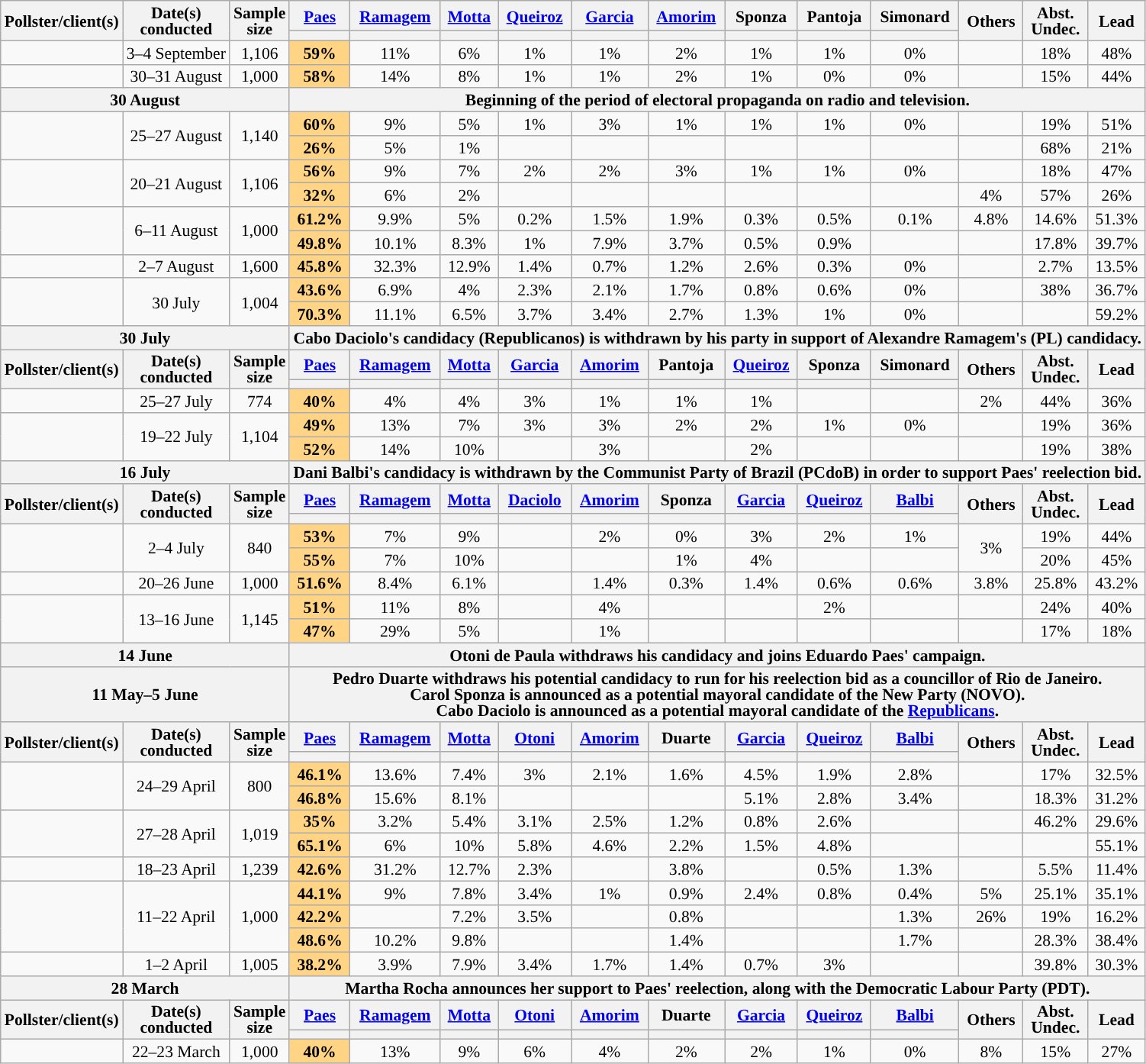<table class="wikitable" style="text-align:center;font-size:90%;line-height:14px;">
<tr>
<th rowspan="2">Pollster/client(s)</th>
<th rowspan="2">Date(s)<br>conducted</th>
<th rowspan="2">Sample<br>size</th>
<th><a href='#'>Paes</a><br></th>
<th><a href='#'>Ramagem</a><br></th>
<th><a href='#'>Motta</a><br></th>
<th><a href='#'>Queiroz</a><br></th>
<th><a href='#'>Garcia</a><br></th>
<th><a href='#'>Amorim</a><br></th>
<th>Sponza<br></th>
<th>Pantoja<br></th>
<th>Simonard<br></th>
<th rowspan="2">Others</th>
<th rowspan="2">Abst.<br>Undec.</th>
<th rowspan="2">Lead</th>
</tr>
<tr>
<th class="sortable" data-sort-type="number" style="background:"></th>
<th class="sortable" data-sort-type="number" style="background:"></th>
<th class="sortable" data-sort-type="number" style="background:"></th>
<th class="sortable" data-sort-type="number" style="background:"></th>
<th class="sortable" data-sort-type="number" style="background:"></th>
<th class="sortable" data-sort-type="number" style="background:"></th>
<th class="sortable" data-sort-type="number" style="background:"></th>
<th class="sortable" data-sort-type="number" style="background:"></th>
<th class="sortable" data-sort-type="number" style="background:"></th>
</tr>
<tr>
<td></td>
<td>3–4 September</td>
<td>1,106</td>
<td style="background:#ffd485;"><strong>59%</strong></td>
<td>11%</td>
<td>6%</td>
<td>1%</td>
<td>1%</td>
<td>2%</td>
<td>1%</td>
<td>1%</td>
<td>0%</td>
<td></td>
<td>18%</td>
<td style="background:">48%</td>
</tr>
<tr>
<td></td>
<td>30–31 August</td>
<td>1,000</td>
<td style="background:#ffd485;"><strong>58%</strong></td>
<td>14%</td>
<td>8%</td>
<td>1%</td>
<td>1%</td>
<td>2%</td>
<td>1%</td>
<td>0%</td>
<td>0%</td>
<td></td>
<td>15%</td>
<td style="background:">44%</td>
</tr>
<tr>
<th colspan="3">30 August</th>
<th colspan="12">Beginning of the period of electoral propaganda on radio and television.</th>
</tr>
<tr>
<td rowspan="2"></td>
<td rowspan="2">25–27 August</td>
<td rowspan="2">1,140</td>
<td style="background:#ffd485;"><strong>60%</strong></td>
<td>9%</td>
<td>5%</td>
<td>1%</td>
<td>3%</td>
<td>1%</td>
<td>1%</td>
<td>1%</td>
<td>0%</td>
<td></td>
<td>19%</td>
<td style="background:">51%</td>
</tr>
<tr>
<td style="background:#ffd485;"><strong>26%</strong></td>
<td>5%</td>
<td>1%</td>
<td></td>
<td></td>
<td></td>
<td></td>
<td></td>
<td></td>
<td></td>
<td>68%</td>
<td style="background:">21%</td>
</tr>
<tr>
<td rowspan="2"></td>
<td rowspan="2">20–21 August</td>
<td rowspan="2">1,106</td>
<td style="background:#ffd485;"><strong>56%</strong></td>
<td>9%</td>
<td>7%</td>
<td>2%</td>
<td>2%</td>
<td>3%</td>
<td>1%</td>
<td>1%</td>
<td>0%</td>
<td></td>
<td>18%</td>
<td style="background:">47%</td>
</tr>
<tr>
<td style="background:#ffd485;"><strong>32%</strong></td>
<td>6%</td>
<td>2%</td>
<td></td>
<td></td>
<td></td>
<td></td>
<td></td>
<td></td>
<td>4%</td>
<td>57%</td>
<td style="background:">26%</td>
</tr>
<tr>
<td rowspan="2"></td>
<td rowspan="2">6–11 August</td>
<td rowspan="2">1,000</td>
<td style="background:#ffd485;"><strong>61.2%</strong></td>
<td>9.9%</td>
<td>5%</td>
<td>0.2%</td>
<td>1.5%</td>
<td>1.9%</td>
<td>0.3%</td>
<td>0.5%</td>
<td>0.1%</td>
<td>4.8%</td>
<td>14.6%</td>
<td style="background:">51.3%</td>
</tr>
<tr>
<td style="background:#ffd485;"><strong>49.8%</strong></td>
<td>10.1%</td>
<td>8.3%</td>
<td>1%</td>
<td>7.9%</td>
<td>3.7%</td>
<td>0.5%</td>
<td>0.9%</td>
<td></td>
<td></td>
<td>17.8%</td>
<td style="background:">39.7%</td>
</tr>
<tr>
<td></td>
<td>2–7 August</td>
<td>1,600</td>
<td style="background:#ffd485;"><strong>45.8%</strong></td>
<td>32.3%</td>
<td>12.9%</td>
<td>1.4%</td>
<td>0.7%</td>
<td>1.2%</td>
<td>2.6%</td>
<td>0.3%</td>
<td>0%</td>
<td></td>
<td>2.7%</td>
<td style="background:">13.5%</td>
</tr>
<tr>
<td rowspan="2"></td>
<td rowspan="2">30 July</td>
<td rowspan="2">1,004</td>
<td style="background:#ffd485;"><strong>43.6%</strong></td>
<td>6.9%</td>
<td>4%</td>
<td>2.3%</td>
<td>2.1%</td>
<td>1.7%</td>
<td>0.8%</td>
<td>0.6%</td>
<td>0%</td>
<td></td>
<td>38%</td>
<td style="background:">36.7%</td>
</tr>
<tr>
<td style="background:#ffd485;"><strong>70.3%</strong></td>
<td>11.1%</td>
<td>6.5%</td>
<td>3.7%</td>
<td>3.4%</td>
<td>2.7%</td>
<td>1.3%</td>
<td>1%</td>
<td>0%</td>
<td></td>
<td></td>
<td style="background:">59.2%</td>
</tr>
<tr>
<th colspan="3">30 July</th>
<th colspan="12">Cabo Daciolo's candidacy (Republicanos) is withdrawn by his party in support of Alexandre Ramagem's (PL) candidacy.</th>
</tr>
<tr>
<th rowspan="2">Pollster/client(s)</th>
<th rowspan="2">Date(s)<br>conducted</th>
<th rowspan="2">Sample<br>size</th>
<th><a href='#'>Paes</a><br></th>
<th><a href='#'>Ramagem</a><br></th>
<th><a href='#'>Motta</a><br></th>
<th><a href='#'>Garcia</a><br></th>
<th><a href='#'>Amorim</a><br></th>
<th>Pantoja<br></th>
<th><a href='#'>Queiroz</a><br></th>
<th>Sponza<br></th>
<th>Simonard<br></th>
<th rowspan="2">Others</th>
<th rowspan="2">Abst.<br>Undec.</th>
<th rowspan="2">Lead</th>
</tr>
<tr>
<th class="sortable" data-sort-type="number" style="background:"></th>
<th class="sortable" data-sort-type="number" style="background:"></th>
<th class="sortable" data-sort-type="number" style="background:"></th>
<th class="sortable" data-sort-type="number" style="background:"></th>
<th class="sortable" data-sort-type="number" style="background:"></th>
<th class="sortable" data-sort-type="number" style="background:"></th>
<th class="sortable" data-sort-type="number" style="background:"></th>
<th class="sortable" data-sort-type="number" style="background:"></th>
<th class="sortable" data-sort-type="number" style="background:"></th>
</tr>
<tr>
<td></td>
<td>25–27 July</td>
<td>774</td>
<td style="background:#ffd485;"><strong>40%</strong></td>
<td>4%</td>
<td>4%</td>
<td>3%</td>
<td>1%</td>
<td>1%</td>
<td>1%</td>
<td></td>
<td></td>
<td>2%</td>
<td>44%</td>
<td style="background:">36%</td>
</tr>
<tr>
<td rowspan="2"></td>
<td rowspan="2">19–22 July</td>
<td rowspan="2">1,104</td>
<td style="background:#ffd485;"><strong>49%</strong></td>
<td>13%</td>
<td>7%</td>
<td>3%</td>
<td>3%</td>
<td>2%</td>
<td>2%</td>
<td>1%</td>
<td>0%</td>
<td></td>
<td>19%</td>
<td style="background:">36%</td>
</tr>
<tr>
<td style="background:#ffd485;"><strong>52%</strong></td>
<td>14%</td>
<td>10%</td>
<td></td>
<td>3%</td>
<td></td>
<td>2%</td>
<td></td>
<td></td>
<td></td>
<td>19%</td>
<td style="background:">38%</td>
</tr>
<tr>
<th colspan="3">16 July</th>
<th colspan="12">Dani Balbi's candidacy is withdrawn by the Communist Party of Brazil (PCdoB) in order to support Paes' reelection bid.</th>
</tr>
<tr>
<th rowspan="2">Pollster/client(s)</th>
<th rowspan="2">Date(s)<br>conducted</th>
<th rowspan="2">Sample<br>size</th>
<th><a href='#'>Paes</a><br></th>
<th><a href='#'>Ramagem</a><br></th>
<th><a href='#'>Motta</a><br></th>
<th><a href='#'>Daciolo</a><br></th>
<th><a href='#'>Amorim</a><br></th>
<th>Sponza<br></th>
<th><a href='#'>Garcia</a><br></th>
<th><a href='#'>Queiroz</a><br></th>
<th><a href='#'>Balbi</a><br></th>
<th rowspan="2">Others</th>
<th rowspan="2">Abst.<br>Undec.</th>
<th rowspan="2">Lead</th>
</tr>
<tr>
<th class="sortable" data-sort-type="number" style="background:"></th>
<th class="sortable" data-sort-type="number" style="background:"></th>
<th class="sortable" data-sort-type="number" style="background:"></th>
<th class="sortable" data-sort-type="number" style="background:"></th>
<th class="sortable" data-sort-type="number" style="background:"></th>
<th class="sortable" data-sort-type="number" style="background:"></th>
<th class="sortable" data-sort-type="number" style="background:"></th>
<th class="sortable" data-sort-type="number" style="background:"></th>
<th class="sortable" data-sort-type="number" style="background:"></th>
</tr>
<tr>
<td rowspan="2"></td>
<td rowspan="2">2–4 July</td>
<td rowspan="2">840</td>
<td style="background:#ffd485;"><strong>53%</strong></td>
<td>7%</td>
<td>9%</td>
<td></td>
<td>2%</td>
<td>0%</td>
<td>3%</td>
<td>2%</td>
<td>1%</td>
<td rowspan="2">3%</td>
<td>19%</td>
<td style="background:">44%</td>
</tr>
<tr>
<td style="background:#ffd485;"><strong>55%</strong></td>
<td>7%</td>
<td>10%</td>
<td></td>
<td></td>
<td>1%</td>
<td>4%</td>
<td></td>
<td></td>
<td>20%</td>
<td style="background:">45%</td>
</tr>
<tr>
<td></td>
<td>20–26 June</td>
<td>1,000</td>
<td style="background:#ffd485;"><strong>51.6%</strong></td>
<td>8.4%</td>
<td>6.1%</td>
<td></td>
<td>1.4%</td>
<td>0.3%</td>
<td>1.4%</td>
<td>0.6%</td>
<td>0.6%</td>
<td>3.8%</td>
<td>25.8%</td>
<td style="background:">43.2%</td>
</tr>
<tr>
<td rowspan="2"></td>
<td rowspan="2">13–16 June</td>
<td rowspan="2">1,145</td>
<td style="background:#ffd485;"><strong>51%</strong></td>
<td>11%</td>
<td>8%</td>
<td></td>
<td>4%</td>
<td></td>
<td></td>
<td>2%</td>
<td></td>
<td></td>
<td>24%</td>
<td style="background:">40%</td>
</tr>
<tr>
<td style="background:#ffd485;"><strong>47%</strong></td>
<td>29%</td>
<td>5%</td>
<td></td>
<td>1%</td>
<td></td>
<td></td>
<td></td>
<td></td>
<td></td>
<td>17%</td>
<td style="background:">18%</td>
</tr>
<tr>
<th colspan="3">14 June</th>
<th colspan="12">Otoni de Paula withdraws his candidacy and joins Eduardo Paes' campaign.</th>
</tr>
<tr>
<th colspan="3">11 May–5 June</th>
<th colspan="12">Pedro Duarte withdraws his potential candidacy to run for his reelection bid as a councillor of Rio de Janeiro.<br>Carol Sponza is announced as a potential mayoral candidate of the New Party (NOVO).<br>Cabo Daciolo is announced as a potential mayoral candidate of the <a href='#'>Republicans</a>.</th>
</tr>
<tr>
<th rowspan="2">Pollster/client(s)</th>
<th rowspan="2">Date(s)<br>conducted</th>
<th rowspan="2">Sample<br>size</th>
<th><a href='#'>Paes</a><br></th>
<th><a href='#'>Ramagem</a><br></th>
<th><a href='#'>Motta</a><br></th>
<th><a href='#'>Otoni</a><br></th>
<th><a href='#'>Amorim</a><br></th>
<th>Duarte<br></th>
<th><a href='#'>Garcia</a><br></th>
<th><a href='#'>Queiroz</a><br></th>
<th><a href='#'>Balbi</a><br></th>
<th rowspan="2">Others</th>
<th rowspan="2">Abst.<br>Undec.</th>
<th rowspan="2">Lead</th>
</tr>
<tr>
<th class="sortable" data-sort-type="number" style="background:"></th>
<th class="sortable" data-sort-type="number" style="background:"></th>
<th class="sortable" data-sort-type="number" style="background:"></th>
<th class="sortable" data-sort-type="number" style="background:"></th>
<th class="sortable" data-sort-type="number" style="background:"></th>
<th class="sortable" data-sort-type="number" style="background:"></th>
<th class="sortable" data-sort-type="number" style="background:"></th>
<th class="sortable" data-sort-type="number" style="background:"></th>
<th class="sortable" data-sort-type="number" style="background:"></th>
</tr>
<tr>
<td rowspan="2"></td>
<td rowspan="2">24–29 April</td>
<td rowspan="2">800</td>
<td style="background:#ffd485;"><strong>46.1%</strong></td>
<td>13.6%</td>
<td>7.4%</td>
<td>3%</td>
<td>2.1%</td>
<td>1.6%</td>
<td>4.5%</td>
<td>1.9%</td>
<td>2.8%</td>
<td></td>
<td>17%</td>
<td style="background:">32.5%</td>
</tr>
<tr>
<td style="background:#ffd485;"><strong>46.8%</strong></td>
<td>15.6%</td>
<td>8.1%</td>
<td></td>
<td></td>
<td></td>
<td>5.1%</td>
<td>2.8%</td>
<td>3.4%</td>
<td></td>
<td>18.3%</td>
<td style="background:">31.2%</td>
</tr>
<tr>
<td rowspan="2"></td>
<td rowspan="2">27–28 April</td>
<td rowspan="2">1,019</td>
<td style="background:#ffd485;"><strong>35%</strong></td>
<td>3.2%</td>
<td>5.4%</td>
<td>3.1%</td>
<td>2.5%</td>
<td>1.2%</td>
<td>0.8%</td>
<td>2.6%</td>
<td></td>
<td></td>
<td>46.2%</td>
<td style="background:">29.6%</td>
</tr>
<tr>
<td style="background:#ffd485;"><strong>65.1%</strong></td>
<td>6%</td>
<td>10%</td>
<td>5.8%</td>
<td>4.6%</td>
<td>2.2%</td>
<td>1.5%</td>
<td>4.8%</td>
<td></td>
<td></td>
<td></td>
<td style="background:">55.1%</td>
</tr>
<tr>
<td></td>
<td>18–23 April</td>
<td>1,239</td>
<td style="background:#ffd485;"><strong>42.6%</strong></td>
<td>31.2%</td>
<td>12.7%</td>
<td>2.3%</td>
<td></td>
<td>3.8%</td>
<td></td>
<td>0.5%</td>
<td>1.3%</td>
<td></td>
<td>5.5%</td>
<td style="background:">11.4%</td>
</tr>
<tr>
<td rowspan="3"></td>
<td rowspan="3">11–22 April</td>
<td rowspan="3">1,000</td>
<td style="background:#ffd485;"><strong>44.1%</strong></td>
<td>9%</td>
<td>7.8%</td>
<td>3.4%</td>
<td>1%</td>
<td>0.9%</td>
<td>2.4%</td>
<td>0.8%</td>
<td>0.4%</td>
<td>5%</td>
<td>25.1%</td>
<td style="background:">35.1%</td>
</tr>
<tr>
<td style="background:#ffd485;"><strong>42.2%</strong></td>
<td></td>
<td>7.2%</td>
<td>3.5%</td>
<td></td>
<td>0.8%</td>
<td></td>
<td></td>
<td>1.3%</td>
<td>26%</td>
<td>19%</td>
<td style="background:">16.2%</td>
</tr>
<tr>
<td style="background:#ffd485;"><strong>48.6%</strong></td>
<td>10.2%</td>
<td>9.8%</td>
<td></td>
<td></td>
<td>1.4%</td>
<td></td>
<td></td>
<td>1.7%</td>
<td></td>
<td>28.3%</td>
<td style="background:">38.4%</td>
</tr>
<tr>
<td></td>
<td>1–2 April</td>
<td>1,005</td>
<td style="background:#ffd485;"><strong>38.2%</strong></td>
<td>3.9%</td>
<td>7.9%</td>
<td>3.4%</td>
<td>1.7%</td>
<td>1.4%</td>
<td>0.7%</td>
<td>3%</td>
<td></td>
<td></td>
<td>39.8%</td>
<td style="background:">30.3%</td>
</tr>
<tr>
<th colspan="3">28 March</th>
<th colspan="12">Martha Rocha announces her support to Paes' reelection, along with the Democratic Labour Party (PDT).</th>
</tr>
<tr>
<th rowspan="2">Pollster/client(s)</th>
<th rowspan="2">Date(s)<br>conducted</th>
<th rowspan="2">Sample<br>size</th>
<th><a href='#'>Paes</a><br></th>
<th><a href='#'>Ramagem</a><br></th>
<th><a href='#'>Motta</a><br></th>
<th><a href='#'>Otoni</a><br></th>
<th><a href='#'>Amorim</a><br></th>
<th>Duarte<br></th>
<th><a href='#'>Garcia</a><br></th>
<th><a href='#'>Queiroz</a><br></th>
<th><a href='#'>Balbi</a><br></th>
<th rowspan="2">Others</th>
<th rowspan="2">Abst.<br>Undec.</th>
<th rowspan="2">Lead</th>
</tr>
<tr>
<th class="sortable" data-sort-type="number" style="background:"></th>
<th class="sortable" data-sort-type="number" style="background:"></th>
<th class="sortable" data-sort-type="number" style="background:"></th>
<th class="sortable" data-sort-type="number" style="background:"></th>
<th class="sortable" data-sort-type="number" style="background:"></th>
<th class="sortable" data-sort-type="number" style="background:"></th>
<th class="sortable" data-sort-type="number" style="background:"></th>
<th class="sortable" data-sort-type="number" style="background:"></th>
<th class="sortable" data-sort-type="number" style="background:"></th>
</tr>
<tr>
<td></td>
<td>22–23 March</td>
<td>1,000</td>
<td style="background:#ffd485;"><strong>40%</strong></td>
<td>13%</td>
<td>9%</td>
<td>6%</td>
<td>4%</td>
<td>2%</td>
<td>2%</td>
<td>1%</td>
<td>0%</td>
<td>8%</td>
<td>15%</td>
<td style="background:">27%</td>
</tr>
</table>
